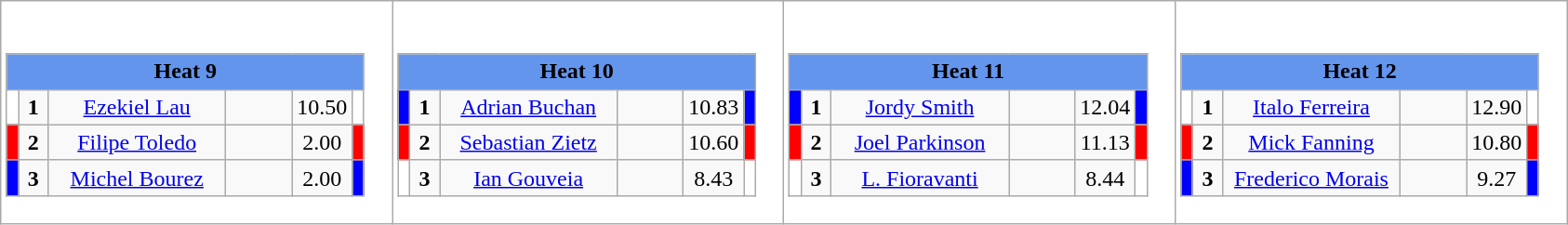<table class="wikitable" style="background:#fff;">
<tr>
<td><div><br><table class="wikitable">
<tr>
<td colspan="6"  style="text-align:center; background:#6495ed;"><strong>Heat 9</strong></td>
</tr>
<tr>
<td style="width:01px; background: #fff;"></td>
<td style="width:14px; text-align:center;"><strong>1</strong></td>
<td style="width:120px; text-align:center;"><a href='#'>Ezekiel Lau</a></td>
<td style="width:40px; text-align:center;"></td>
<td style="width:20px; text-align:center;">10.50</td>
<td style="width:01px; background: #fff;"></td>
</tr>
<tr>
<td style="width:01px; background: #f00;"></td>
<td style="width:14px; text-align:center;"><strong>2</strong></td>
<td style="width:120px; text-align:center;"><a href='#'>Filipe Toledo</a></td>
<td style="width:40px; text-align:center;"></td>
<td style="width:20px; text-align:center;">2.00</td>
<td style="width:01px; background: #f00;"></td>
</tr>
<tr>
<td style="width:01px; background: #00f;"></td>
<td style="width:14px; text-align:center;"><strong>3</strong></td>
<td style="width:120px; text-align:center;"><a href='#'>Michel Bourez</a></td>
<td style="width:40px; text-align:center;"></td>
<td style="width:20px; text-align:center;">2.00</td>
<td style="width:01px; background: #00f;"></td>
</tr>
</table>
</div></td>
<td><div><br><table class="wikitable">
<tr>
<td colspan="6"  style="text-align:center; background:#6495ed;"><strong>Heat 10</strong></td>
</tr>
<tr>
<td style="width:01px; background: #00f;"></td>
<td style="width:14px; text-align:center;"><strong>1</strong></td>
<td style="width:120px; text-align:center;"><a href='#'>Adrian Buchan</a></td>
<td style="width:40px; text-align:center;"></td>
<td style="width:20px; text-align:center;">10.83</td>
<td style="width:01px; background: #00f;"></td>
</tr>
<tr>
<td style="width:01px; background: #f00;"></td>
<td style="width:14px; text-align:center;"><strong>2</strong></td>
<td style="width:120px; text-align:center;"><a href='#'>Sebastian Zietz</a></td>
<td style="width:40px; text-align:center;"></td>
<td style="width:20px; text-align:center;">10.60</td>
<td style="width:01px; background: #f00;"></td>
</tr>
<tr>
<td style="width:01px; background: #fff;"></td>
<td style="width:14px; text-align:center;"><strong>3</strong></td>
<td style="width:120px; text-align:center;"><a href='#'>Ian Gouveia</a></td>
<td style="width:40px; text-align:center;"></td>
<td style="width:20px; text-align:center;">8.43</td>
<td style="width:01px; background: #fff;"></td>
</tr>
</table>
</div></td>
<td><div><br><table class="wikitable">
<tr>
<td colspan="6"  style="text-align:center; background:#6495ed;"><strong>Heat 11</strong></td>
</tr>
<tr>
<td style="width:01px; background: #00f;"></td>
<td style="width:14px; text-align:center;"><strong>1</strong></td>
<td style="width:120px; text-align:center;"><a href='#'>Jordy Smith</a></td>
<td style="width:40px; text-align:center;"></td>
<td style="width:20px; text-align:center;">12.04</td>
<td style="width:01px; background: #00f;"></td>
</tr>
<tr>
<td style="width:01px; background: #f00;"></td>
<td style="width:14px; text-align:center;"><strong>2</strong></td>
<td style="width:120px; text-align:center;"><a href='#'>Joel Parkinson</a></td>
<td style="width:40px; text-align:center;"></td>
<td style="width:20px; text-align:center;">11.13</td>
<td style="width:01px; background: #f00;"></td>
</tr>
<tr>
<td style="width:01px; background: #fff;"></td>
<td style="width:14px; text-align:center;"><strong>3</strong></td>
<td style="width:120px; text-align:center;"><a href='#'>L. Fioravanti</a></td>
<td style="width:40px; text-align:center;"></td>
<td style="width:20px; text-align:center;">8.44</td>
<td style="width:01px; background: #fff;"></td>
</tr>
</table>
</div></td>
<td><div><br><table class="wikitable">
<tr>
<td colspan="6"  style="text-align:center; background:#6495ed;"><strong>Heat 12</strong></td>
</tr>
<tr>
<td style="width:01px; background: #fff;"></td>
<td style="width:14px; text-align:center;"><strong>1</strong></td>
<td style="width:120px; text-align:center;"><a href='#'>Italo Ferreira</a></td>
<td style="width:40px; text-align:center;"></td>
<td style="width:20px; text-align:center;">12.90</td>
<td style="width:01px; background: #fff;"></td>
</tr>
<tr>
<td style="width:01px; background: #f00;"></td>
<td style="width:14px; text-align:center;"><strong>2</strong></td>
<td style="width:120px; text-align:center;"><a href='#'>Mick Fanning</a></td>
<td style="width:40px; text-align:center;"></td>
<td style="width:20px; text-align:center;">10.80</td>
<td style="width:01px; background: #f00;"></td>
</tr>
<tr>
<td style="width:01px; background: #00f;"></td>
<td style="width:14px; text-align:center;"><strong>3</strong></td>
<td style="width:120px; text-align:center;"><a href='#'>Frederico Morais</a></td>
<td style="width:40px; text-align:center;"></td>
<td style="width:20px; text-align:center;">9.27</td>
<td style="width:01px; background: #00f;"></td>
</tr>
</table>
</div></td>
</tr>
</table>
